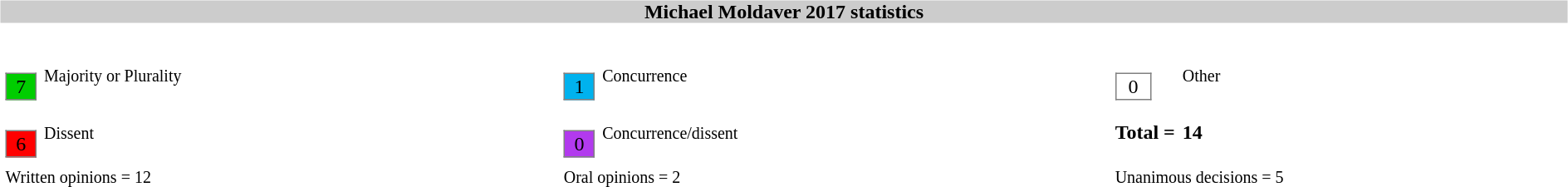<table width=100%>
<tr>
<td><br><table width=100% align=center cellpadding=0 cellspacing=0>
<tr>
<th bgcolor=#CCCCCC>Michael Moldaver 2017 statistics</th>
</tr>
<tr>
<td><br><table width=100% cellpadding="2" cellspacing="2" border="0"width=25px>
<tr>
<td><br><table border="1" style="border-collapse:collapse;">
<tr>
<td align=center bgcolor=#00CD00 width=25px>7</td>
</tr>
</table>
</td>
<td><small>Majority or Plurality</small></td>
<td width=25px><br><table border="1" style="border-collapse:collapse;">
<tr>
<td align=center width=25px bgcolor=#00B2EE>1</td>
</tr>
</table>
</td>
<td><small>Concurrence</small></td>
<td width=25px><br><table border="1" style="border-collapse:collapse;">
<tr>
<td align=center width=25px bgcolor=white>0</td>
</tr>
</table>
</td>
<td><small>Other</small></td>
</tr>
<tr>
<td width=25px><br><table border="1" style="border-collapse:collapse;">
<tr>
<td align=center width=25px bgcolor=red>6</td>
</tr>
</table>
</td>
<td><small>Dissent</small></td>
<td width=25px><br><table border="1" style="border-collapse:collapse;">
<tr>
<td align=center width=25px bgcolor=#B23AEE>0</td>
</tr>
</table>
</td>
<td><small>Concurrence/dissent</small></td>
<td white-space: nowrap><strong>Total = </strong></td>
<td><strong>14</strong></td>
</tr>
<tr>
<td colspan=2><small>Written opinions = 12</small></td>
<td colspan=2><small>Oral opinions = 2</small></td>
<td colspan=2><small> Unanimous decisions = 5</small></td>
</tr>
</table>
</td>
</tr>
</table>
</td>
</tr>
</table>
